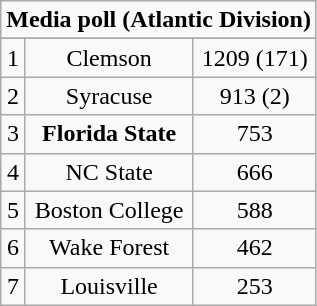<table class="wikitable" style="display: inline-table;">
<tr>
<td align="center" Colspan="3"><strong>Media poll (Atlantic Division)</strong></td>
</tr>
<tr align="center">
</tr>
<tr align="center">
<td>1</td>
<td>Clemson</td>
<td>1209 (171)</td>
</tr>
<tr align="center">
<td>2</td>
<td>Syracuse</td>
<td>913 (2)</td>
</tr>
<tr align="center">
<td>3</td>
<td><strong>Florida State</strong></td>
<td>753</td>
</tr>
<tr align="center">
<td>4</td>
<td>NC State</td>
<td>666</td>
</tr>
<tr align="center">
<td>5</td>
<td>Boston College</td>
<td>588</td>
</tr>
<tr align="center">
<td>6</td>
<td>Wake Forest</td>
<td>462</td>
</tr>
<tr align="center">
<td>7</td>
<td>Louisville</td>
<td>253</td>
</tr>
</table>
